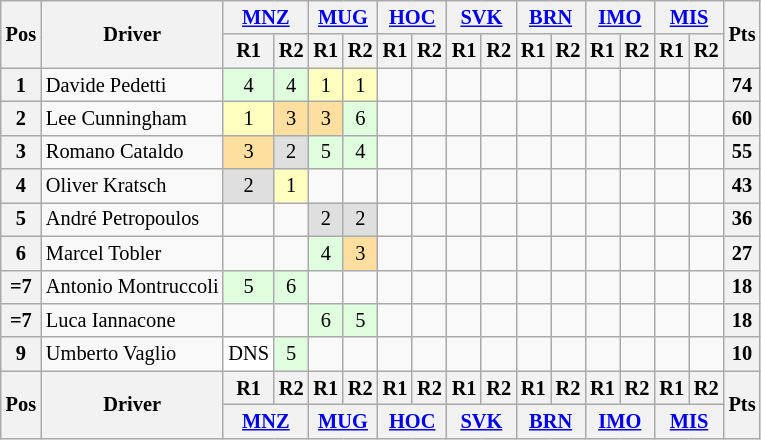<table class="wikitable" style="font-size:85%; text-align:center">
<tr>
<th rowspan="2" valign="middle">Pos</th>
<th rowspan="2" valign="middle">Driver</th>
<th colspan="2"><a href='#'>MNZ</a><br></th>
<th colspan="2"><a href='#'>MUG</a><br></th>
<th colspan="2"><a href='#'>HOC</a><br></th>
<th colspan="2"><a href='#'>SVK</a><br></th>
<th colspan="2"><a href='#'>BRN</a><br></th>
<th colspan="2"><a href='#'>IMO</a><br></th>
<th colspan="2"><a href='#'>MIS</a><br></th>
<th rowspan="2" valign="middle">Pts</th>
</tr>
<tr>
<th>R1</th>
<th>R2</th>
<th>R1</th>
<th>R2</th>
<th>R1</th>
<th>R2</th>
<th>R1</th>
<th>R2</th>
<th>R1</th>
<th>R2</th>
<th>R1</th>
<th>R2</th>
<th>R1</th>
<th>R2</th>
</tr>
<tr>
<th>1</th>
<td align="left"> Davide Pedetti</td>
<td style="background:#dfffdf;">4</td>
<td style="background:#dfffdf;">4</td>
<td style="background:#ffffbf;">1</td>
<td style="background:#ffffbf;">1</td>
<td></td>
<td></td>
<td></td>
<td></td>
<td></td>
<td></td>
<td></td>
<td></td>
<td></td>
<td></td>
<th>74</th>
</tr>
<tr>
<th>2</th>
<td align="left"> Lee Cunningham</td>
<td style="background:#ffffbf;">1</td>
<td style="background:#ffdf9f;">3</td>
<td style="background:#ffdf9f;">3</td>
<td style="background:#dfffdf;">6</td>
<td></td>
<td></td>
<td></td>
<td></td>
<td></td>
<td></td>
<td></td>
<td></td>
<td></td>
<td></td>
<th>60</th>
</tr>
<tr>
<th>3</th>
<td align="left"> Romano Cataldo</td>
<td style="background:#ffdf9f;">3</td>
<td style="background:#dfdfdf;">2</td>
<td style="background:#dfffdf;">5</td>
<td style="background:#dfffdf;">4</td>
<td></td>
<td></td>
<td></td>
<td></td>
<td></td>
<td></td>
<td></td>
<td></td>
<td></td>
<td></td>
<th>55</th>
</tr>
<tr>
<th>4</th>
<td align="left"> Oliver Kratsch</td>
<td style="background:#dfdfdf;">2</td>
<td style="background:#ffffbf;">1</td>
<td></td>
<td></td>
<td></td>
<td></td>
<td></td>
<td></td>
<td></td>
<td></td>
<td></td>
<td></td>
<td></td>
<td></td>
<th>43</th>
</tr>
<tr>
<th>5</th>
<td align="left"> André Petropoulos</td>
<td></td>
<td></td>
<td style="background:#dfdfdf;">2</td>
<td style="background:#dfdfdf;">2</td>
<td></td>
<td></td>
<td></td>
<td></td>
<td></td>
<td></td>
<td></td>
<td></td>
<td></td>
<td></td>
<th>36</th>
</tr>
<tr>
<th>6</th>
<td align="left"> Marcel Tobler</td>
<td></td>
<td></td>
<td style="background:#dfffdf;">4</td>
<td style="background:#ffdf9f;">3</td>
<td></td>
<td></td>
<td></td>
<td></td>
<td></td>
<td></td>
<td></td>
<td></td>
<td></td>
<td></td>
<th>27</th>
</tr>
<tr>
<th>=7</th>
<td align="left"> Antonio Montruccoli</td>
<td style="background:#dfffdf;">5</td>
<td style="background:#dfffdf;">6</td>
<td></td>
<td></td>
<td></td>
<td></td>
<td></td>
<td></td>
<td></td>
<td></td>
<td></td>
<td></td>
<td></td>
<td></td>
<th>18</th>
</tr>
<tr>
<th>=7</th>
<td align="left"> Luca Iannacone</td>
<td></td>
<td></td>
<td style="background:#dfffdf;">6</td>
<td style="background:#dfffdf;">5</td>
<td></td>
<td></td>
<td></td>
<td></td>
<td></td>
<td></td>
<td></td>
<td></td>
<td></td>
<td></td>
<th>18</th>
</tr>
<tr>
<th>9</th>
<td align="left"> Umberto Vaglio</td>
<td style="background:#ffffff;">DNS</td>
<td style="background:#dfffdf;">5</td>
<td></td>
<td></td>
<td></td>
<td></td>
<td></td>
<td></td>
<td></td>
<td></td>
<td></td>
<td></td>
<td></td>
<td></td>
<th>10</th>
</tr>
<tr>
<th rowspan="2">Pos</th>
<th rowspan="2">Driver</th>
<th>R1</th>
<th>R2</th>
<th>R1</th>
<th>R2</th>
<th>R1</th>
<th>R2</th>
<th>R1</th>
<th>R2</th>
<th>R1</th>
<th>R2</th>
<th>R1</th>
<th>R2</th>
<th>R1</th>
<th>R2</th>
<th rowspan="2">Pts</th>
</tr>
<tr>
<th colspan="2"><a href='#'>MNZ</a><br></th>
<th colspan="2"><a href='#'>MUG</a><br></th>
<th colspan="2"><a href='#'>HOC</a><br></th>
<th colspan="2"><a href='#'>SVK</a><br></th>
<th colspan="2"><a href='#'>BRN</a><br></th>
<th colspan="2"><a href='#'>IMO</a><br></th>
<th colspan="2"><a href='#'>MIS</a><br></th>
</tr>
</table>
